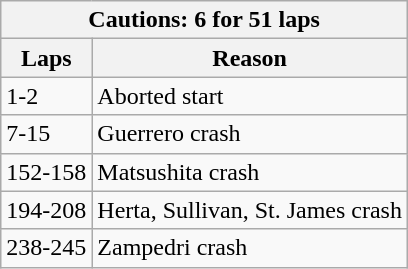<table class="wikitable">
<tr>
<th colspan=2>Cautions: 6 for 51 laps</th>
</tr>
<tr>
<th>Laps</th>
<th>Reason</th>
</tr>
<tr>
<td>1-2</td>
<td>Aborted start</td>
</tr>
<tr>
<td>7-15</td>
<td>Guerrero crash</td>
</tr>
<tr>
<td>152-158</td>
<td>Matsushita crash</td>
</tr>
<tr>
<td>194-208</td>
<td>Herta, Sullivan, St. James crash</td>
</tr>
<tr>
<td>238-245</td>
<td>Zampedri crash</td>
</tr>
</table>
